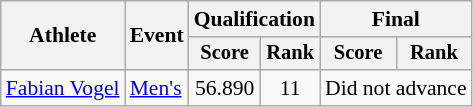<table class="wikitable" style="font-size:90%">
<tr>
<th rowspan="2">Athlete</th>
<th rowspan="2">Event</th>
<th colspan="2">Qualification</th>
<th colspan="2">Final</th>
</tr>
<tr style="font-size:95%">
<th>Score</th>
<th>Rank</th>
<th>Score</th>
<th>Rank</th>
</tr>
<tr align=center>
<td align=left><a href='#'>Fabian Vogel</a></td>
<td align=left><a href='#'>Men's</a></td>
<td>56.890</td>
<td>11</td>
<td colspan="2">Did not advance</td>
</tr>
</table>
